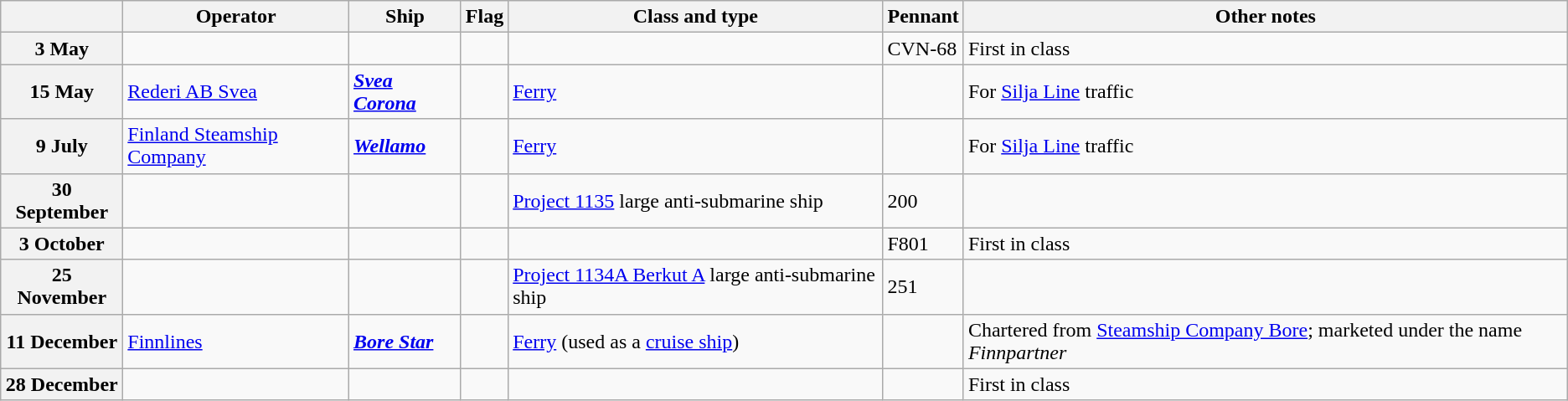<table Class="wikitable">
<tr>
<th width="90"></th>
<th>Operator</th>
<th>Ship</th>
<th>Flag</th>
<th>Class and type</th>
<th>Pennant</th>
<th>Other notes</th>
</tr>
<tr ---->
<th>3 May</th>
<td></td>
<td><strong></strong></td>
<td></td>
<td></td>
<td>CVN-68</td>
<td>First in class</td>
</tr>
<tr ---->
<th>15 May</th>
<td><a href='#'>Rederi AB Svea</a></td>
<td><strong><a href='#'><em>Svea Corona</em></a></strong></td>
<td></td>
<td><a href='#'>Ferry</a></td>
<td></td>
<td>For <a href='#'>Silja Line</a> traffic</td>
</tr>
<tr ---->
<th>9 July</th>
<td><a href='#'>Finland Steamship Company</a></td>
<td><strong><a href='#'><em>Wellamo</em></a></strong></td>
<td></td>
<td><a href='#'>Ferry</a></td>
<td></td>
<td>For <a href='#'>Silja Line</a> traffic</td>
</tr>
<tr ---->
<th>30 September</th>
<td></td>
<td><strong></strong></td>
<td></td>
<td><a href='#'>Project 1135</a> large anti-submarine ship</td>
<td>200</td>
<td></td>
</tr>
<tr ---->
<th>3 October</th>
<td></td>
<td><strong></strong></td>
<td></td>
<td></td>
<td>F801</td>
<td>First in class</td>
</tr>
<tr ---->
<th>25 November</th>
<td></td>
<td><strong></strong></td>
<td></td>
<td><a href='#'>Project 1134A Berkut A</a> large anti-submarine ship</td>
<td>251</td>
<td></td>
</tr>
<tr ---->
<th>11 December</th>
<td><a href='#'>Finnlines</a></td>
<td><strong><a href='#'><em>Bore Star</em></a></strong></td>
<td></td>
<td><a href='#'>Ferry</a> (used as a <a href='#'>cruise ship</a>)</td>
<td></td>
<td>Chartered from <a href='#'>Steamship Company Bore</a>; marketed under the name <em>Finnpartner</em></td>
</tr>
<tr ---->
<th>28 December</th>
<td></td>
<td><strong></strong></td>
<td></td>
<td></td>
<td></td>
<td>First in class</td>
</tr>
</table>
